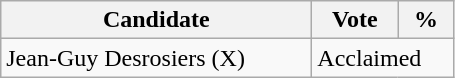<table class="wikitable">
<tr>
<th bgcolor="#DDDDFF" width="200px">Candidate</th>
<th bgcolor="#DDDDFF" width="50px">Vote</th>
<th bgcolor="#DDDDFF" width="30px">%</th>
</tr>
<tr>
<td>Jean-Guy Desrosiers (X)</td>
<td colspan="2">Acclaimed</td>
</tr>
</table>
